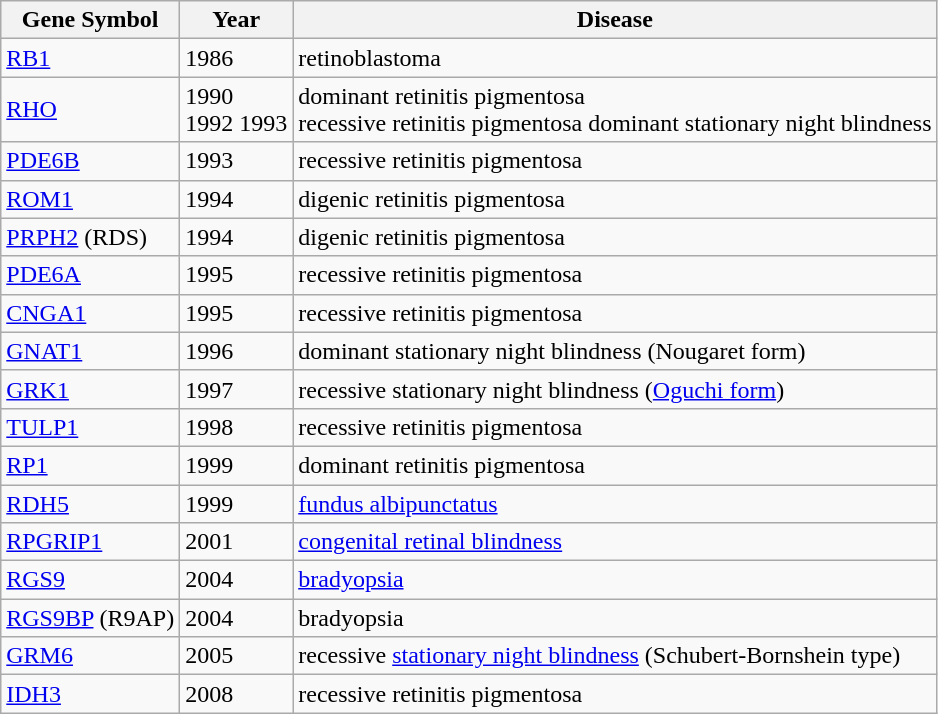<table class="wikitable">
<tr>
<th>Gene Symbol</th>
<th>Year</th>
<th>Disease</th>
</tr>
<tr>
<td><a href='#'>RB1</a></td>
<td>1986</td>
<td>retinoblastoma</td>
</tr>
<tr>
<td><a href='#'>RHO</a></td>
<td>1990<br>1992
1993</td>
<td>dominant retinitis pigmentosa<br>recessive retinitis pigmentosa
dominant stationary night blindness</td>
</tr>
<tr>
<td><a href='#'>PDE6B</a></td>
<td>1993</td>
<td>recessive retinitis pigmentosa</td>
</tr>
<tr>
<td><a href='#'>ROM1</a></td>
<td>1994</td>
<td>digenic retinitis pigmentosa</td>
</tr>
<tr>
<td><a href='#'>PRPH2</a> (RDS)</td>
<td>1994</td>
<td>digenic retinitis pigmentosa</td>
</tr>
<tr>
<td><a href='#'>PDE6A</a></td>
<td>1995</td>
<td>recessive retinitis pigmentosa</td>
</tr>
<tr>
<td><a href='#'>CNGA1</a></td>
<td>1995</td>
<td>recessive retinitis pigmentosa</td>
</tr>
<tr>
<td><a href='#'>GNAT1</a></td>
<td>1996</td>
<td>dominant stationary night blindness (Nougaret form)</td>
</tr>
<tr>
<td><a href='#'>GRK1</a></td>
<td>1997</td>
<td>recessive stationary night blindness (<a href='#'>Oguchi form</a>)</td>
</tr>
<tr>
<td><a href='#'>TULP1</a></td>
<td>1998</td>
<td>recessive retinitis pigmentosa</td>
</tr>
<tr>
<td><a href='#'>RP1</a></td>
<td>1999</td>
<td>dominant retinitis pigmentosa</td>
</tr>
<tr>
<td><a href='#'>RDH5</a></td>
<td>1999</td>
<td><a href='#'>fundus albipunctatus</a></td>
</tr>
<tr>
<td><a href='#'>RPGRIP1</a></td>
<td>2001</td>
<td><a href='#'>congenital retinal blindness</a></td>
</tr>
<tr>
<td><a href='#'>RGS9</a></td>
<td>2004</td>
<td><a href='#'>bradyopsia</a></td>
</tr>
<tr>
<td><a href='#'>RGS9BP</a> (R9AP)</td>
<td>2004</td>
<td>bradyopsia</td>
</tr>
<tr>
<td><a href='#'>GRM6</a></td>
<td>2005</td>
<td>recessive <a href='#'>stationary night blindness</a> (Schubert-Bornshein type)</td>
</tr>
<tr>
<td><a href='#'>IDH3</a></td>
<td>2008</td>
<td>recessive retinitis pigmentosa</td>
</tr>
</table>
